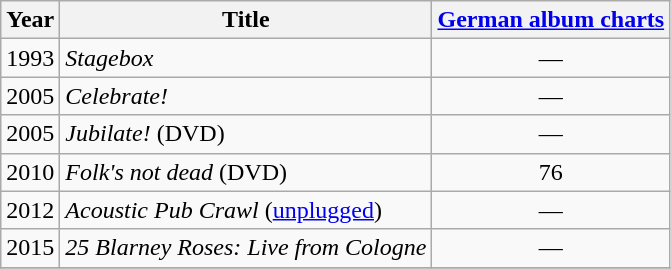<table class="wikitable">
<tr>
<th>Year</th>
<th>Title</th>
<th><a href='#'>German album charts</a></th>
</tr>
<tr>
<td>1993</td>
<td><em>Stagebox</em></td>
<td align="center">—</td>
</tr>
<tr>
<td>2005</td>
<td><em>Celebrate!</em></td>
<td align="center">—</td>
</tr>
<tr>
<td>2005</td>
<td><em>Jubilate!</em> (DVD)</td>
<td align="center">—</td>
</tr>
<tr>
<td>2010</td>
<td><em>Folk's not dead</em> (DVD)</td>
<td align="center">76</td>
</tr>
<tr>
<td>2012</td>
<td><em>Acoustic Pub Crawl</em> (<a href='#'>unplugged</a>)</td>
<td align="center">—</td>
</tr>
<tr>
<td>2015</td>
<td><em>25 Blarney Roses: Live from Cologne</em></td>
<td align="center">—</td>
</tr>
<tr>
</tr>
</table>
